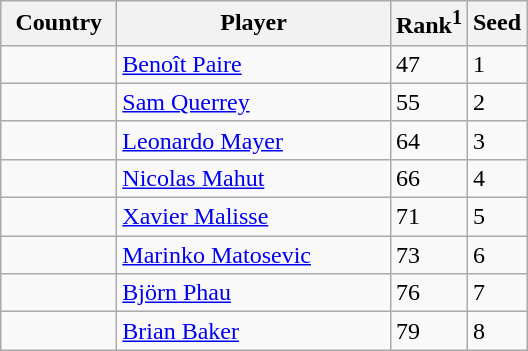<table class="sortable wikitable">
<tr>
<th width="70">Country</th>
<th width="175">Player</th>
<th>Rank<sup>1</sup></th>
<th>Seed</th>
</tr>
<tr>
<td></td>
<td><a href='#'>Benoît Paire</a></td>
<td>47</td>
<td>1</td>
</tr>
<tr>
<td></td>
<td><a href='#'>Sam Querrey</a></td>
<td>55</td>
<td>2</td>
</tr>
<tr>
<td></td>
<td><a href='#'>Leonardo Mayer</a></td>
<td>64</td>
<td>3</td>
</tr>
<tr>
<td></td>
<td><a href='#'>Nicolas Mahut</a></td>
<td>66</td>
<td>4</td>
</tr>
<tr>
<td></td>
<td><a href='#'>Xavier Malisse</a></td>
<td>71</td>
<td>5</td>
</tr>
<tr>
<td></td>
<td><a href='#'>Marinko Matosevic</a></td>
<td>73</td>
<td>6</td>
</tr>
<tr>
<td></td>
<td><a href='#'>Björn Phau</a></td>
<td>76</td>
<td>7</td>
</tr>
<tr>
<td></td>
<td><a href='#'>Brian Baker</a></td>
<td>79</td>
<td>8</td>
</tr>
</table>
